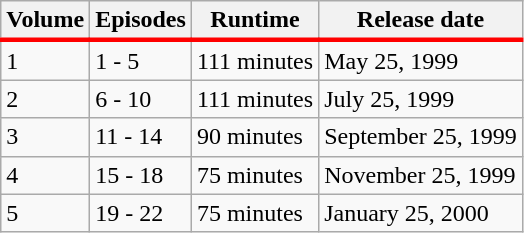<table class="wikitable">
<tr style="text-align:center;border-bottom:3px solid red;">
<th>Volume</th>
<th>Episodes</th>
<th>Runtime</th>
<th>Release date</th>
</tr>
<tr>
<td>1</td>
<td>1 - 5</td>
<td>111 minutes</td>
<td>May 25, 1999</td>
</tr>
<tr>
<td>2</td>
<td>6 - 10</td>
<td>111 minutes</td>
<td>July 25, 1999</td>
</tr>
<tr>
<td>3</td>
<td>11 - 14</td>
<td>90 minutes</td>
<td>September 25, 1999</td>
</tr>
<tr>
<td>4</td>
<td>15 - 18</td>
<td>75 minutes</td>
<td>November 25, 1999</td>
</tr>
<tr>
<td>5</td>
<td>19 - 22</td>
<td>75 minutes</td>
<td>January 25, 2000</td>
</tr>
</table>
